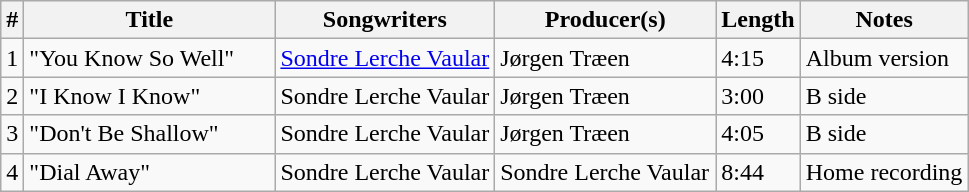<table class="wikitable">
<tr>
<th align="center">#</th>
<th align="center" width="160">Title</th>
<th align="center">Songwriters</th>
<th align="center" width="140">Producer(s)</th>
<th align="center">Length</th>
<th align="center">Notes</th>
</tr>
<tr>
<td>1</td>
<td>"You Know So Well"</td>
<td><a href='#'>Sondre Lerche Vaular</a></td>
<td>Jørgen Træen</td>
<td>4:15</td>
<td>Album version</td>
</tr>
<tr>
<td>2</td>
<td>"I Know I Know"</td>
<td>Sondre Lerche Vaular</td>
<td>Jørgen Træen</td>
<td>3:00</td>
<td>B side</td>
</tr>
<tr>
<td>3</td>
<td>"Don't Be Shallow"</td>
<td>Sondre Lerche Vaular</td>
<td>Jørgen Træen</td>
<td>4:05</td>
<td>B side</td>
</tr>
<tr>
<td>4</td>
<td>"Dial Away"</td>
<td>Sondre Lerche Vaular</td>
<td>Sondre Lerche Vaular</td>
<td>8:44</td>
<td>Home recording</td>
</tr>
</table>
